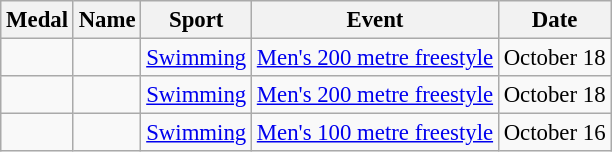<table class="wikitable sortable" border="1" style="font-size:95%">
<tr>
<th>Medal</th>
<th>Name</th>
<th>Sport</th>
<th>Event</th>
<th>Date</th>
</tr>
<tr>
<td></td>
<td></td>
<td><a href='#'>Swimming</a></td>
<td><a href='#'>Men's 200 metre freestyle</a></td>
<td>October 18</td>
</tr>
<tr>
<td></td>
<td></td>
<td><a href='#'>Swimming</a></td>
<td><a href='#'>Men's 200 metre freestyle</a></td>
<td>October 18</td>
</tr>
<tr>
<td></td>
<td></td>
<td><a href='#'>Swimming</a></td>
<td><a href='#'>Men's 100 metre freestyle</a></td>
<td>October 16</td>
</tr>
</table>
